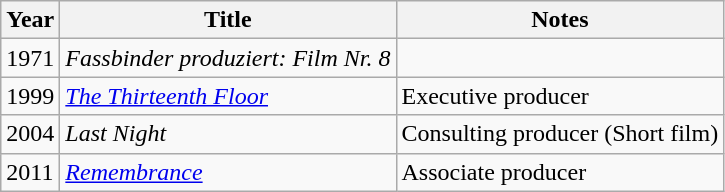<table class="wikitable">
<tr>
<th>Year</th>
<th>Title</th>
<th>Notes</th>
</tr>
<tr>
<td>1971</td>
<td><em>Fassbinder produziert: Film Nr. 8</em></td>
<td></td>
</tr>
<tr>
<td>1999</td>
<td><em><a href='#'>The Thirteenth Floor</a></em></td>
<td>Executive producer</td>
</tr>
<tr>
<td>2004</td>
<td><em>Last Night</em></td>
<td>Consulting producer (Short film)</td>
</tr>
<tr>
<td>2011</td>
<td><em><a href='#'>Remembrance</a></em></td>
<td>Associate producer</td>
</tr>
</table>
